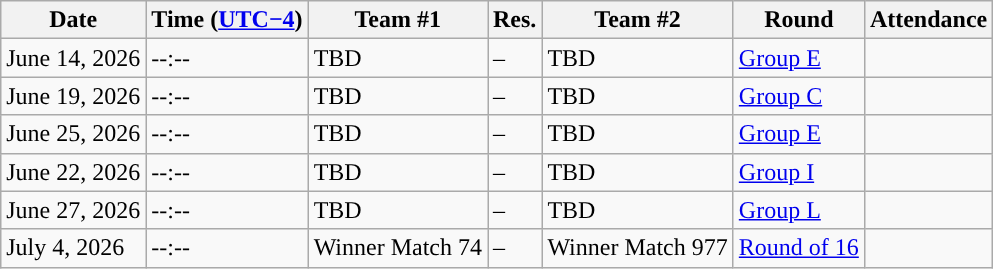<table class="wikitable sortable">
<tr>
<th style="text-align:center; ">Date</th>
<th style="text-align:center; ">Time (<a href='#'>UTC−4</a>)</th>
<th style="text-align:center; ">Team #1</th>
<th style="text-align:center; ">Res.</th>
<th style="text-align:center; ">Team #2</th>
<th style="text-align:center; ">Round</th>
<th>Attendance</th>
</tr>
<tr>
<td>June 14, 2026</td>
<td>--:--</td>
<td>TBD</td>
<td>–</td>
<td>TBD</td>
<td><a href='#'>Group E</a></td>
<td></td>
</tr>
<tr>
<td>June 19, 2026</td>
<td>--:--</td>
<td>TBD</td>
<td>–</td>
<td>TBD</td>
<td><a href='#'>Group C</a></td>
<td></td>
</tr>
<tr>
<td>June 25, 2026</td>
<td>--:--</td>
<td>TBD</td>
<td>–</td>
<td>TBD</td>
<td><a href='#'>Group E</a></td>
<td></td>
</tr>
<tr>
<td>June 22, 2026</td>
<td>--:--</td>
<td>TBD</td>
<td>–</td>
<td>TBD</td>
<td><a href='#'>Group I</a></td>
<td></td>
</tr>
<tr>
<td>June 27, 2026</td>
<td>--:--</td>
<td>TBD</td>
<td>–</td>
<td>TBD</td>
<td><a href='#'>Group L</a></td>
<td></td>
</tr>
<tr>
<td>July 4, 2026</td>
<td>--:--</td>
<td>Winner Match 74</td>
<td>–</td>
<td>Winner Match 977</td>
<td><a href='#'>Round of 16</a></td>
<td></td>
</tr>
</table>
